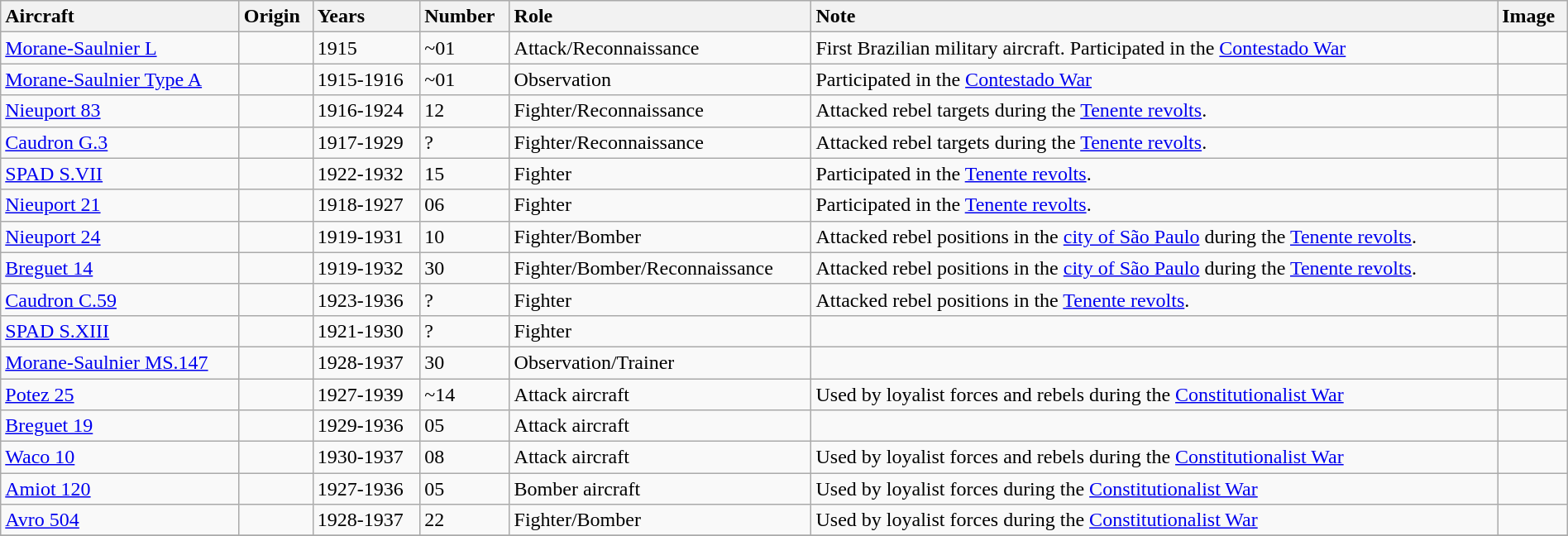<table class="wikitable" style="margin:auto; width:100%;">
<tr>
<th style="text-align: left;">Aircraft</th>
<th style="text-align: left;">Origin</th>
<th style="text-align: left;">Years</th>
<th style="text-align: left;">Number</th>
<th style="text-align: left;">Role</th>
<th style="text-align: left;">Note</th>
<th style="text-align: left;">Image</th>
</tr>
<tr>
<td><a href='#'>Morane-Saulnier L</a></td>
<td></td>
<td>1915</td>
<td>~01</td>
<td>Attack/Reconnaissance</td>
<td>First Brazilian military aircraft. Participated in the <a href='#'>Contestado War</a></td>
<td></td>
</tr>
<tr>
<td><a href='#'>Morane-Saulnier Type A</a></td>
<td></td>
<td>1915-1916</td>
<td>~01</td>
<td>Observation</td>
<td>Participated in the <a href='#'>Contestado War</a></td>
<td></td>
</tr>
<tr>
<td><a href='#'>Nieuport 83</a></td>
<td></td>
<td>1916-1924</td>
<td>12</td>
<td>Fighter/Reconnaissance</td>
<td>Attacked rebel targets during the <a href='#'>Tenente revolts</a>.</td>
<td></td>
</tr>
<tr>
<td><a href='#'>Caudron G.3</a></td>
<td></td>
<td>1917-1929</td>
<td>?</td>
<td>Fighter/Reconnaissance</td>
<td>Attacked rebel targets during the <a href='#'>Tenente revolts</a>.</td>
<td></td>
</tr>
<tr>
<td><a href='#'>SPAD S.VII</a></td>
<td></td>
<td>1922-1932</td>
<td>15</td>
<td>Fighter</td>
<td>Participated in the <a href='#'>Tenente revolts</a>.</td>
<td></td>
</tr>
<tr>
<td><a href='#'>Nieuport 21</a></td>
<td></td>
<td>1918-1927</td>
<td>06</td>
<td>Fighter</td>
<td>Participated in the <a href='#'>Tenente revolts</a>.</td>
<td></td>
</tr>
<tr>
<td><a href='#'>Nieuport 24</a></td>
<td></td>
<td>1919-1931</td>
<td>10</td>
<td>Fighter/Bomber</td>
<td>Attacked rebel positions in the <a href='#'>city of São Paulo</a> during the <a href='#'>Tenente revolts</a>.</td>
<td></td>
</tr>
<tr>
<td><a href='#'>Breguet 14</a></td>
<td></td>
<td>1919-1932</td>
<td>30</td>
<td>Fighter/Bomber/Reconnaissance</td>
<td>Attacked rebel positions in the <a href='#'>city of São Paulo</a> during the <a href='#'>Tenente revolts</a>.</td>
<td></td>
</tr>
<tr>
<td><a href='#'>Caudron C.59</a></td>
<td></td>
<td>1923-1936</td>
<td>?</td>
<td>Fighter</td>
<td>Attacked rebel positions in the <a href='#'>Tenente revolts</a>.</td>
<td></td>
</tr>
<tr>
<td><a href='#'>SPAD S.XIII</a></td>
<td></td>
<td>1921-1930</td>
<td>?</td>
<td>Fighter</td>
<td></td>
<td></td>
</tr>
<tr>
<td><a href='#'>Morane-Saulnier MS.147</a></td>
<td></td>
<td>1928-1937</td>
<td>30</td>
<td>Observation/Trainer</td>
<td></td>
<td></td>
</tr>
<tr>
<td><a href='#'>Potez 25</a></td>
<td></td>
<td>1927-1939</td>
<td>~14</td>
<td>Attack aircraft</td>
<td>Used by loyalist forces and rebels during the <a href='#'>Constitutionalist War</a></td>
<td></td>
</tr>
<tr>
<td><a href='#'>Breguet 19</a></td>
<td></td>
<td>1929-1936</td>
<td>05</td>
<td>Attack aircraft</td>
<td></td>
<td></td>
</tr>
<tr>
<td><a href='#'>Waco 10</a></td>
<td></td>
<td>1930-1937</td>
<td>08</td>
<td>Attack aircraft</td>
<td>Used by loyalist forces and rebels during the <a href='#'>Constitutionalist War</a></td>
<td></td>
</tr>
<tr>
<td><a href='#'>Amiot 120</a></td>
<td></td>
<td>1927-1936</td>
<td>05</td>
<td>Bomber aircraft</td>
<td>Used by loyalist forces during the <a href='#'>Constitutionalist War</a></td>
<td></td>
</tr>
<tr>
<td><a href='#'>Avro 504</a></td>
<td></td>
<td>1928-1937</td>
<td>22</td>
<td>Fighter/Bomber</td>
<td>Used by loyalist forces during the <a href='#'>Constitutionalist War</a></td>
<td></td>
</tr>
<tr>
</tr>
</table>
